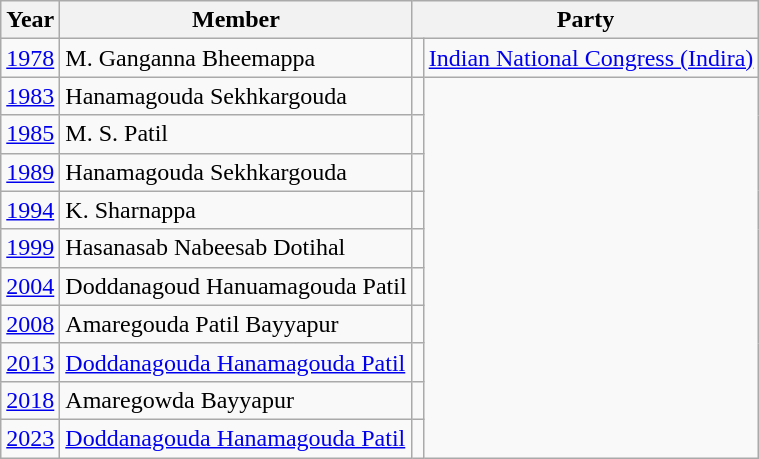<table class="wikitable sortable">
<tr>
<th>Year</th>
<th>Member</th>
<th colspan="2">Party</th>
</tr>
<tr>
<td><a href='#'>1978</a></td>
<td>M. Ganganna Bheemappa</td>
<td bgcolor=></td>
<td><a href='#'>Indian National Congress (Indira)</a></td>
</tr>
<tr>
<td><a href='#'>1983</a></td>
<td>Hanamagouda Sekhkargouda</td>
<td></td>
</tr>
<tr>
<td><a href='#'>1985</a></td>
<td>M. S. Patil</td>
<td></td>
</tr>
<tr>
<td><a href='#'>1989</a></td>
<td>Hanamagouda Sekhkargouda</td>
<td></td>
</tr>
<tr>
<td><a href='#'>1994</a></td>
<td>K. Sharnappa</td>
<td></td>
</tr>
<tr>
<td><a href='#'>1999</a></td>
<td>Hasanasab Nabeesab Dotihal</td>
<td></td>
</tr>
<tr>
<td><a href='#'>2004</a></td>
<td>Doddanagoud Hanuamagouda Patil</td>
<td></td>
</tr>
<tr>
<td><a href='#'>2008</a></td>
<td>Amaregouda Patil Bayyapur</td>
<td></td>
</tr>
<tr>
<td><a href='#'>2013</a></td>
<td><a href='#'>Doddanagouda Hanamagouda Patil</a></td>
<td></td>
</tr>
<tr>
<td><a href='#'>2018</a></td>
<td>Amaregowda Bayyapur</td>
<td></td>
</tr>
<tr>
<td><a href='#'>2023</a></td>
<td><a href='#'>Doddanagouda Hanamagouda Patil</a></td>
<td></td>
</tr>
</table>
